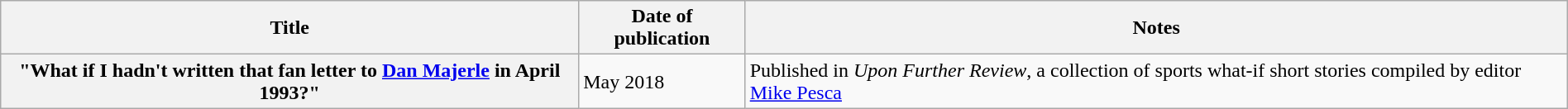<table class="wikitable plainrowheaders sortable" style="margin-right: 0;">
<tr>
<th scope="col">Title</th>
<th scope="col">Date of publication</th>
<th scope="col">Notes</th>
</tr>
<tr>
<th scope="row">"What if I hadn't written that fan letter to <a href='#'>Dan Majerle</a> in April 1993?"</th>
<td>May 2018</td>
<td>Published in <em>Upon Further Review</em>, a collection of sports what-if short stories compiled by editor <a href='#'>Mike Pesca</a></td>
</tr>
</table>
